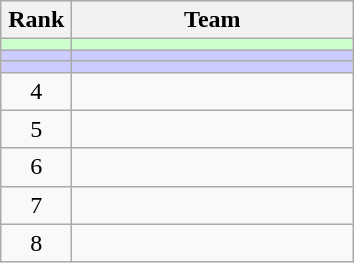<table class="wikitable" style="text-align:center">
<tr>
<th width=40>Rank</th>
<th width=180>Team</th>
</tr>
<tr bgcolor=#ccffcc>
<td></td>
<td align=left></td>
</tr>
<tr bgcolor=#ccccff>
<td></td>
<td align=left></td>
</tr>
<tr bgcolor=#ccccff>
<td></td>
<td align=left></td>
</tr>
<tr>
<td>4</td>
<td align=left></td>
</tr>
<tr>
<td>5</td>
<td align=left></td>
</tr>
<tr>
<td>6</td>
<td align=left></td>
</tr>
<tr>
<td>7</td>
<td align=left></td>
</tr>
<tr>
<td>8</td>
<td align=left></td>
</tr>
</table>
